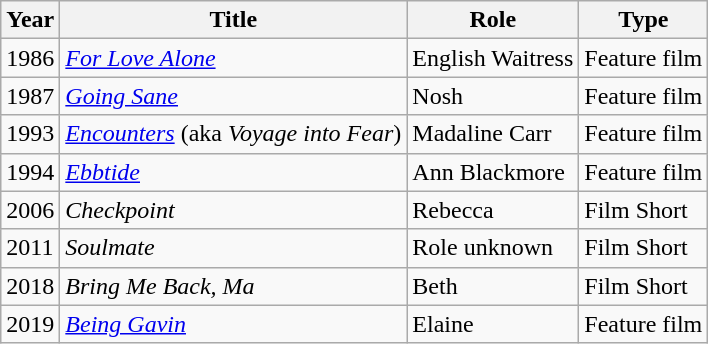<table class="wikitable sortable plainrowheaders">
<tr>
<th scope="col">Year</th>
<th scope="col">Title</th>
<th scope="col">Role</th>
<th scope="col">Type</th>
</tr>
<tr>
<td>1986</td>
<td><em><a href='#'>For Love Alone</a></em></td>
<td>English Waitress</td>
<td>Feature film</td>
</tr>
<tr>
<td>1987</td>
<td><em><a href='#'>Going Sane</a></em></td>
<td>Nosh</td>
<td>Feature film</td>
</tr>
<tr>
<td>1993</td>
<td><em><a href='#'>Encounters</a></em> (aka <em>Voyage into Fear</em>)</td>
<td>Madaline Carr</td>
<td>Feature film</td>
</tr>
<tr>
<td>1994</td>
<td><em><a href='#'>Ebbtide</a></em></td>
<td>Ann Blackmore</td>
<td>Feature film</td>
</tr>
<tr>
<td>2006</td>
<td><em>Checkpoint</em></td>
<td>Rebecca</td>
<td>Film Short</td>
</tr>
<tr>
<td>2011</td>
<td><em>Soulmate</em></td>
<td>Role unknown</td>
<td>Film Short</td>
</tr>
<tr>
<td>2018</td>
<td><em>Bring Me Back, Ma</em></td>
<td>Beth</td>
<td>Film Short</td>
</tr>
<tr>
<td>2019</td>
<td><em><a href='#'>Being Gavin</a></em></td>
<td>Elaine</td>
<td>Feature film</td>
</tr>
</table>
